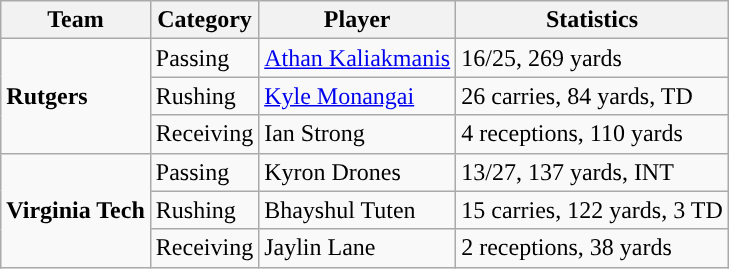<table class="wikitable" style="float: right;">
<tr>
<th>Team</th>
<th>Category</th>
<th>Player</th>
<th>Statistics</th>
</tr>
<tr>
<td rowspan=3><strong>Rutgers</strong></td>
<td>Passing</td>
<td><a href='#'>Athan Kaliakmanis</a></td>
<td>16/25, 269 yards</td>
</tr>
<tr>
<td>Rushing</td>
<td><a href='#'>Kyle Monangai</a></td>
<td>26 carries, 84 yards, TD</td>
</tr>
<tr>
<td>Receiving</td>
<td>Ian Strong</td>
<td>4 receptions, 110 yards</td>
</tr>
<tr>
<td rowspan=3><strong>Virginia Tech</strong></td>
<td>Passing</td>
<td>Kyron Drones</td>
<td>13/27, 137 yards, INT</td>
</tr>
<tr>
<td>Rushing</td>
<td>Bhayshul Tuten</td>
<td>15 carries, 122 yards, 3 TD</td>
</tr>
<tr>
<td>Receiving</td>
<td>Jaylin Lane</td>
<td>2 receptions, 38 yards</td>
</tr>
</table>
